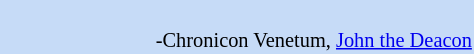<table class="toccolours" style="float: center; margin-left: 1em; margin-right: 2em; font-size: 85%; background:#c6dbf7; color:black; width:65em; max-width: 25%;" cellspacing="0">
<tr>
<td style="text-align: left;"><br></td>
</tr>
<tr>
<td style="text-align: right;">-Chronicon Venetum, <a href='#'>John the Deacon</a></td>
</tr>
</table>
